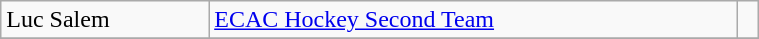<table class="wikitable" width=40%>
<tr>
<td>Luc Salem</td>
<td rowspan=1><a href='#'>ECAC Hockey Second Team</a></td>
<td rowspan=1></td>
</tr>
<tr>
</tr>
</table>
